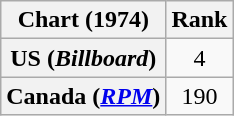<table class="wikitable plainrowheaders">
<tr>
<th scope="col">Chart (1974)</th>
<th scope="col">Rank</th>
</tr>
<tr>
<th scope="row">US (<em>Billboard</em>)</th>
<td style="text-align:center;">4</td>
</tr>
<tr>
<th scope="row">Canada (<em><a href='#'>RPM</a></em>)</th>
<td style="text-align:center;">190</td>
</tr>
</table>
